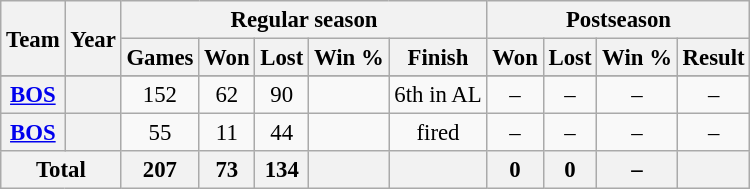<table class="wikitable" style="font-size: 95%; text-align:center;">
<tr>
<th rowspan="2">Team</th>
<th rowspan="2">Year</th>
<th colspan="5">Regular season</th>
<th colspan="4">Postseason</th>
</tr>
<tr>
<th>Games</th>
<th>Won</th>
<th>Lost</th>
<th>Win %</th>
<th>Finish</th>
<th>Won</th>
<th>Lost</th>
<th>Win %</th>
<th>Result</th>
</tr>
<tr>
</tr>
<tr>
<th><a href='#'>BOS</a></th>
<th></th>
<td>152</td>
<td>62</td>
<td>90</td>
<td></td>
<td>6th in AL</td>
<td>–</td>
<td>–</td>
<td>–</td>
<td>–</td>
</tr>
<tr>
<th><a href='#'>BOS</a></th>
<th></th>
<td>55</td>
<td>11</td>
<td>44</td>
<td></td>
<td>fired</td>
<td>–</td>
<td>–</td>
<td>–</td>
<td>–</td>
</tr>
<tr>
<th colspan="2">Total</th>
<th>207</th>
<th>73</th>
<th>134</th>
<th></th>
<th></th>
<th>0</th>
<th>0</th>
<th>–</th>
<th></th>
</tr>
</table>
